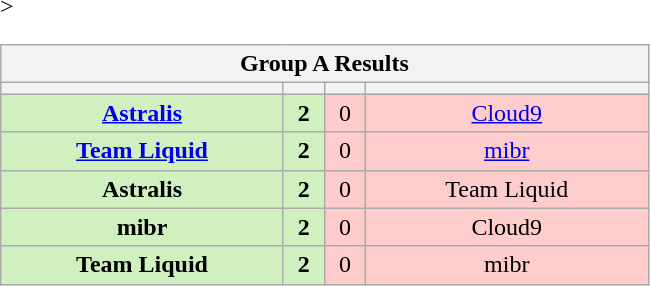<table class="wikitable" style="text-align: center;">
<tr>
<th colspan=4>Group A Results</th>
</tr>
<tr <noinclude>>
<th width="181px"></th>
<th width="20px"></th>
<th width="20px"></th>
<th width="181px"></noinclude></th>
</tr>
<tr>
<td style="background: #D0F0C0;"><strong><a href='#'>Astralis</a></strong></td>
<td style="background: #D0F0C0;"><strong>2</strong></td>
<td style="background: #FFCCCC;">0</td>
<td style="background: #FFCCCC;"><a href='#'>Cloud9</a></td>
</tr>
<tr>
<td style="background: #D0F0C0;"><strong><a href='#'>Team Liquid</a></strong></td>
<td style="background: #D0F0C0;"><strong>2</strong></td>
<td style="background: #FFCCCC;">0</td>
<td style="background: #FFCCCC;"><a href='#'>mibr</a></td>
</tr>
<tr>
<td style="background: #D0F0C0;"><strong>Astralis</strong></td>
<td style="background: #D0F0C0;"><strong>2</strong></td>
<td style="background: #FFCCCC;">0</td>
<td style="background: #FFCCCC;">Team Liquid</td>
</tr>
<tr>
<td style="background: #D0F0C0;"><strong>mibr</strong></td>
<td style="background: #D0F0C0;"><strong>2</strong></td>
<td style="background: #FFCCCC;">0</td>
<td style="background: #FFCCCC;">Cloud9</td>
</tr>
<tr>
<td style="background: #D0F0C0;"><strong>Team Liquid</strong></td>
<td style="background: #D0F0C0;"><strong>2</strong></td>
<td style="background: #FFCCCC;">0</td>
<td style="background: #FFCCCC;">mibr</td>
</tr>
</table>
